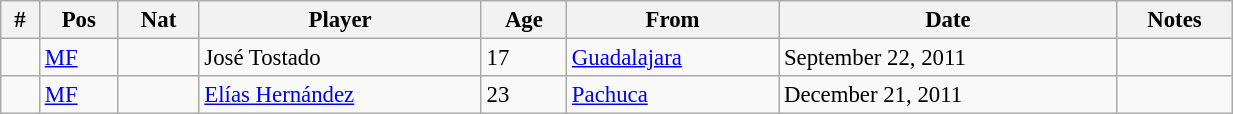<table class="wikitable" style="width:65%; text-align:center; font-size:95%; text-align:left;">
<tr>
<th><strong>#</strong></th>
<th><strong>Pos</strong></th>
<th><strong>Nat</strong></th>
<th><strong>Player</strong></th>
<th><strong>Age</strong></th>
<th><strong>From</strong></th>
<th><strong>Date</strong></th>
<th><strong>Notes</strong></th>
</tr>
<tr>
<td></td>
<td><a href='#'>MF</a></td>
<td></td>
<td>José Tostado</td>
<td>17</td>
<td><a href='#'>Guadalajara</a></td>
<td>September 22, 2011</td>
<td></td>
</tr>
<tr>
<td></td>
<td><a href='#'>MF</a></td>
<td></td>
<td><a href='#'>Elías Hernández</a></td>
<td>23</td>
<td><a href='#'>Pachuca</a></td>
<td>December 21, 2011</td>
<td></td>
</tr>
</table>
